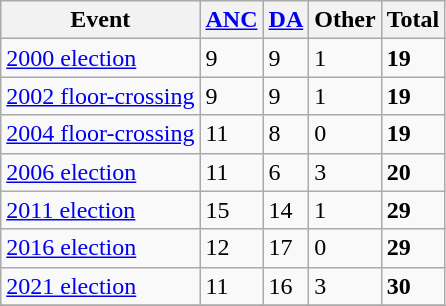<table class="wikitable">
<tr>
<th>Event</th>
<th><a href='#'>ANC</a></th>
<th><a href='#'>DA</a></th>
<th>Other</th>
<th>Total</th>
</tr>
<tr>
<td><a href='#'>2000 election</a></td>
<td>9</td>
<td>9</td>
<td>1</td>
<td><strong>19</strong></td>
</tr>
<tr>
<td><a href='#'>2002 floor-crossing</a></td>
<td>9</td>
<td>9</td>
<td>1</td>
<td><strong>19</strong></td>
</tr>
<tr>
<td><a href='#'>2004 floor-crossing</a></td>
<td>11</td>
<td>8</td>
<td>0</td>
<td><strong>19</strong></td>
</tr>
<tr>
<td><a href='#'>2006 election</a></td>
<td>11</td>
<td>6</td>
<td>3</td>
<td><strong>20</strong></td>
</tr>
<tr>
<td><a href='#'>2011 election</a></td>
<td>15</td>
<td>14</td>
<td>1</td>
<td><strong>29</strong></td>
</tr>
<tr>
<td><a href='#'>2016 election</a></td>
<td>12</td>
<td>17</td>
<td>0</td>
<td><strong>29</strong></td>
</tr>
<tr>
<td><a href='#'>2021 election</a></td>
<td>11</td>
<td>16</td>
<td>3</td>
<td><strong>30</strong></td>
</tr>
<tr>
</tr>
</table>
